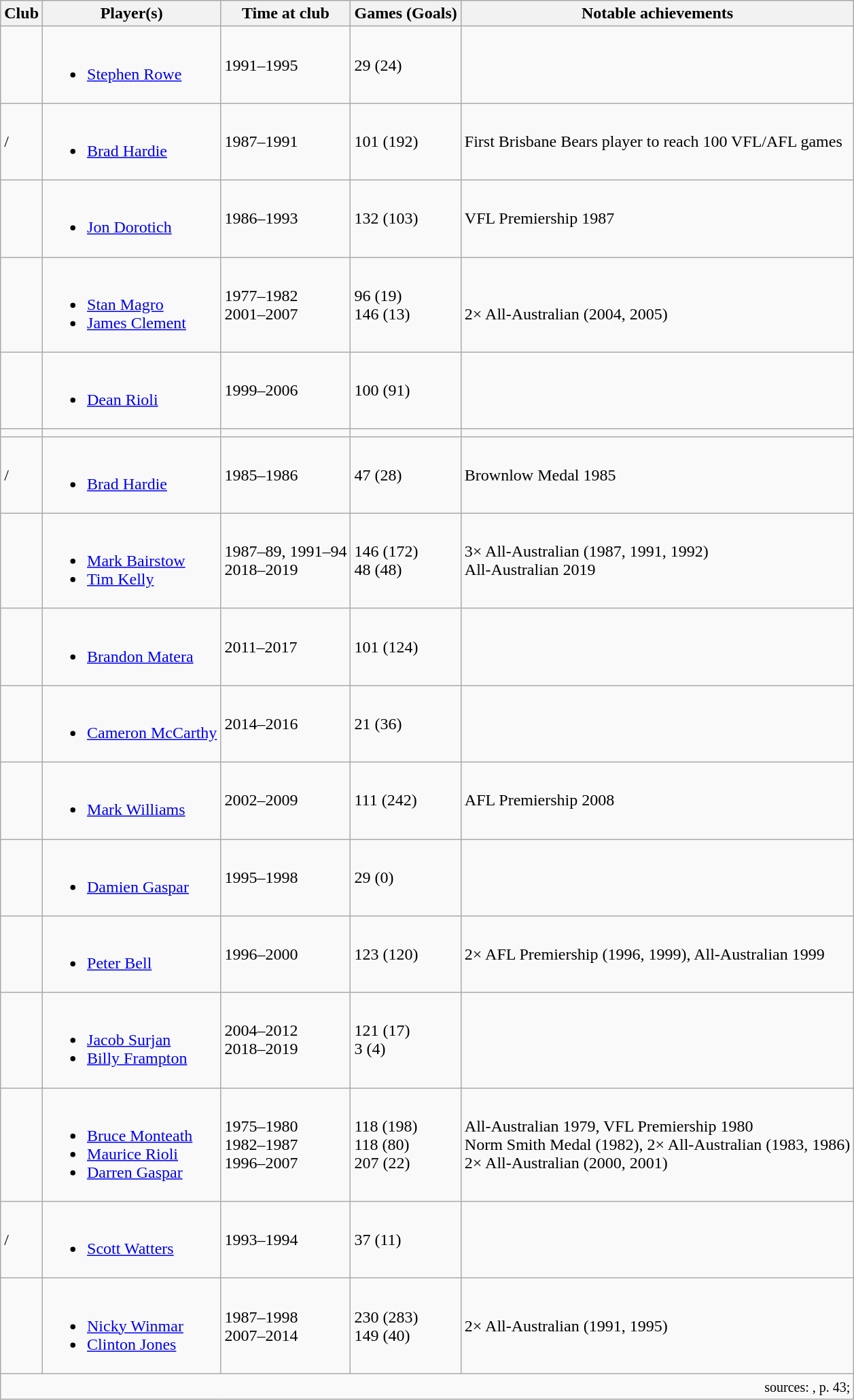<table class="wikitable">
<tr>
<th>Club</th>
<th>Player(s)</th>
<th>Time at club</th>
<th>Games (Goals)</th>
<th>Notable achievements</th>
</tr>
<tr>
<td></td>
<td><br><ul><li><a href='#'>Stephen Rowe</a></li></ul></td>
<td>1991–1995</td>
<td>29 (24)</td>
<td></td>
</tr>
<tr>
<td>/</td>
<td><br><ul><li><a href='#'>Brad Hardie</a></li></ul></td>
<td>1987–1991</td>
<td>101 (192)</td>
<td>First Brisbane Bears player to reach 100 VFL/AFL games</td>
</tr>
<tr>
<td></td>
<td><br><ul><li><a href='#'>Jon Dorotich</a></li></ul></td>
<td>1986–1993</td>
<td>132 (103)</td>
<td>VFL Premiership 1987</td>
</tr>
<tr>
<td></td>
<td><br><ul><li><a href='#'>Stan Magro</a></li><li><a href='#'>James Clement</a></li></ul></td>
<td>1977–1982<br>2001–2007</td>
<td>96 (19)<br>146 (13)</td>
<td><br>2× All-Australian (2004, 2005)</td>
</tr>
<tr>
<td></td>
<td><br><ul><li><a href='#'>Dean Rioli</a></li></ul></td>
<td>1999–2006</td>
<td>100 (91)</td>
<td></td>
</tr>
<tr>
<td></td>
<td></td>
<td></td>
<td></td>
<td></td>
</tr>
<tr>
<td>/</td>
<td><br><ul><li><a href='#'>Brad Hardie</a></li></ul></td>
<td>1985–1986</td>
<td>47 (28)</td>
<td>Brownlow Medal 1985</td>
</tr>
<tr>
<td></td>
<td><br><ul><li><a href='#'>Mark Bairstow</a></li><li><a href='#'>Tim Kelly</a></li></ul></td>
<td>1987–89, 1991–94<br>2018–2019</td>
<td>146 (172)<br>48 (48)</td>
<td>3× All-Australian (1987, 1991, 1992)<br>All-Australian 2019</td>
</tr>
<tr>
<td></td>
<td><br><ul><li><a href='#'>Brandon Matera</a></li></ul></td>
<td>2011–2017</td>
<td>101 (124)</td>
<td></td>
</tr>
<tr>
<td></td>
<td><br><ul><li><a href='#'>Cameron McCarthy</a></li></ul></td>
<td>2014–2016</td>
<td>21 (36)</td>
<td></td>
</tr>
<tr>
<td></td>
<td><br><ul><li><a href='#'>Mark Williams</a></li></ul></td>
<td>2002–2009</td>
<td>111 (242)</td>
<td>AFL Premiership 2008</td>
</tr>
<tr>
<td></td>
<td><br><ul><li><a href='#'>Damien Gaspar</a></li></ul></td>
<td>1995–1998</td>
<td>29 (0)</td>
<td></td>
</tr>
<tr>
<td></td>
<td><br><ul><li><a href='#'>Peter Bell</a></li></ul></td>
<td>1996–2000</td>
<td>123 (120)</td>
<td>2× AFL Premiership (1996, 1999), All-Australian 1999</td>
</tr>
<tr>
<td></td>
<td><br><ul><li><a href='#'>Jacob Surjan</a></li><li><a href='#'>Billy Frampton</a></li></ul></td>
<td>2004–2012<br>2018–2019</td>
<td>121 (17)<br>3 (4)</td>
<td></td>
</tr>
<tr>
<td></td>
<td><br><ul><li><a href='#'>Bruce Monteath</a></li><li><a href='#'>Maurice Rioli</a></li><li><a href='#'>Darren Gaspar</a></li></ul></td>
<td>1975–1980<br>1982–1987<br>1996–2007</td>
<td>118 (198)<br>118 (80)<br>207 (22)</td>
<td>All-Australian 1979, VFL Premiership 1980<br>Norm Smith Medal (1982), 2× All-Australian (1983, 1986)<br>2× All-Australian (2000, 2001)</td>
</tr>
<tr>
<td>/</td>
<td><br><ul><li><a href='#'>Scott Watters</a></li></ul></td>
<td>1993–1994</td>
<td>37 (11)</td>
<td></td>
</tr>
<tr>
<td></td>
<td><br><ul><li><a href='#'>Nicky Winmar</a></li><li><a href='#'>Clinton Jones</a></li></ul></td>
<td>1987–1998<br>2007–2014</td>
<td>230 (283)<br>149 (40)</td>
<td>2× All-Australian (1991, 1995)<br></td>
</tr>
<tr>
<td colspan=5 align="right"><small>sources: , p. 43; </small></td>
</tr>
</table>
